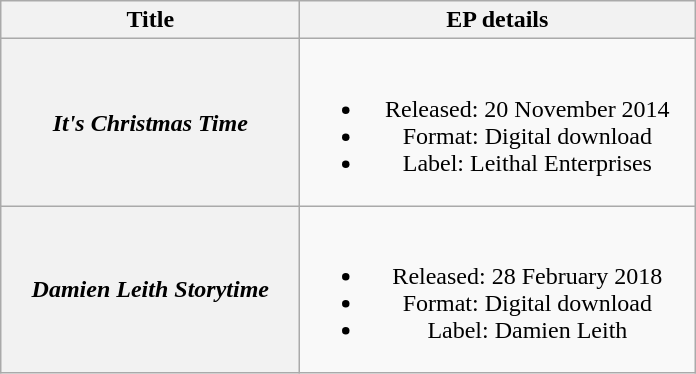<table class="wikitable plainrowheaders" style="text-align:center;" border="1">
<tr>
<th scope="col" style="width:12em;">Title</th>
<th scope="col" style="width:16em;">EP details</th>
</tr>
<tr>
<th scope="row"><em>It's Christmas Time</em></th>
<td><br><ul><li>Released: 20 November 2014</li><li>Format: Digital download</li><li>Label: Leithal Enterprises</li></ul></td>
</tr>
<tr>
<th scope="row"><em>Damien Leith Storytime</em></th>
<td><br><ul><li>Released: 28 February 2018</li><li>Format: Digital download</li><li>Label: Damien Leith</li></ul></td>
</tr>
</table>
